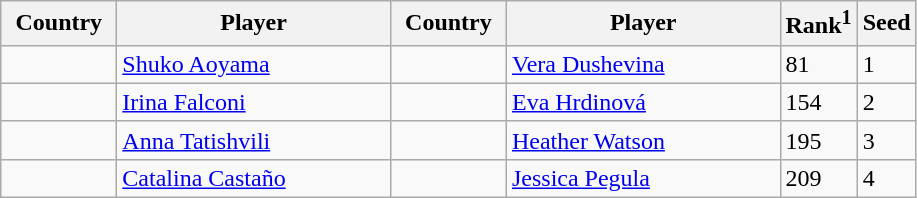<table class="sortable wikitable">
<tr>
<th width="70">Country</th>
<th width="175">Player</th>
<th width="70">Country</th>
<th width="175">Player</th>
<th>Rank<sup>1</sup></th>
<th>Seed</th>
</tr>
<tr>
<td></td>
<td><a href='#'>Shuko Aoyama</a></td>
<td></td>
<td><a href='#'>Vera Dushevina</a></td>
<td>81</td>
<td>1</td>
</tr>
<tr>
<td></td>
<td><a href='#'>Irina Falconi</a></td>
<td></td>
<td><a href='#'>Eva Hrdinová</a></td>
<td>154</td>
<td>2</td>
</tr>
<tr>
<td></td>
<td><a href='#'>Anna Tatishvili</a></td>
<td></td>
<td><a href='#'>Heather Watson</a></td>
<td>195</td>
<td>3</td>
</tr>
<tr>
<td></td>
<td><a href='#'>Catalina Castaño</a></td>
<td></td>
<td><a href='#'>Jessica Pegula</a></td>
<td>209</td>
<td>4</td>
</tr>
</table>
